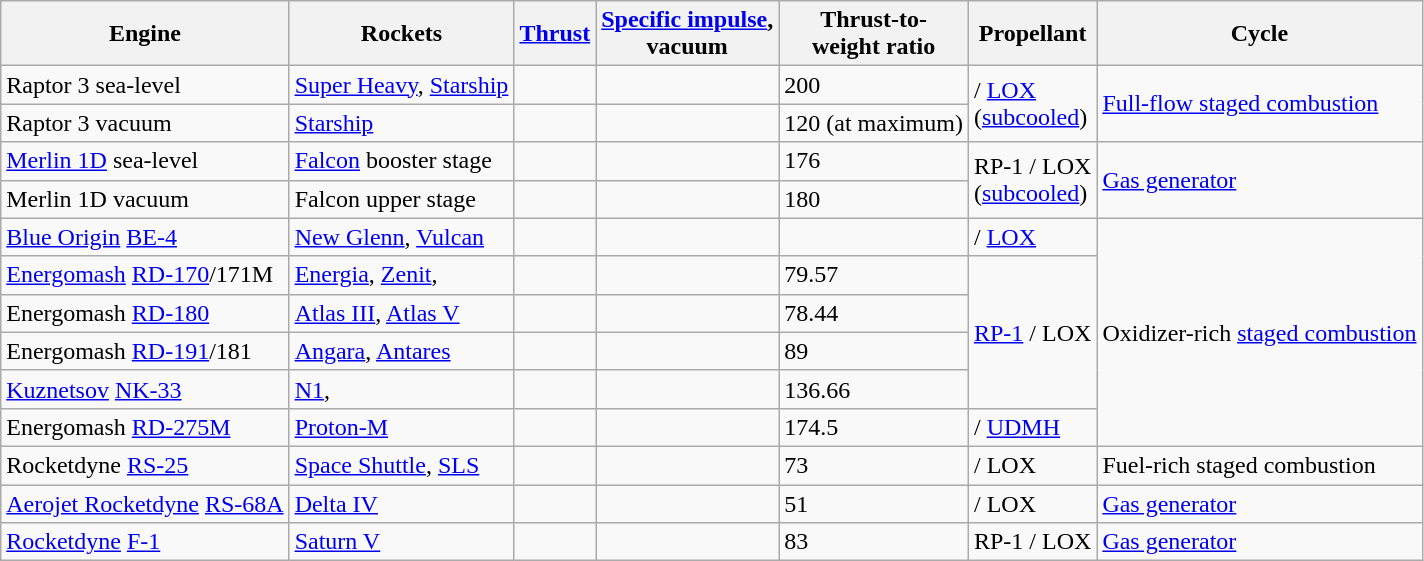<table class="wikitable sortable">
<tr>
<th scope="col">Engine</th>
<th scope="col">Rockets</th>
<th data-sort-type="number" scope="col"><a href='#'>Thrust</a></th>
<th data-sort-type="number" scope="col"><a href='#'>Specific impulse</a>,<br> vacuum</th>
<th nowrap="nowrap" data-sort-type="number" scope="col">Thrust-to-<br>weight ratio</th>
<th scope="col">Propellant</th>
<th scope="col">Cycle</th>
</tr>
<tr>
<td>Raptor 3 sea-level</td>
<td><a href='#'>Super Heavy</a>, <a href='#'>Starship</a></td>
<td></td>
<td></td>
<td>200</td>
<td rowspan="2"><a href='#'> </a> / <a href='#'>LOX</a><br>(<a href='#'>subcooled</a>)</td>
<td rowspan="2"><a href='#'>Full-flow staged combustion</a></td>
</tr>
<tr>
<td>Raptor 3 vacuum</td>
<td><a href='#'>Starship</a></td>
<td></td>
<td></td>
<td>120 (at maximum)</td>
</tr>
<tr>
<td><a href='#'>Merlin 1D</a> sea-level</td>
<td><a href='#'>Falcon</a> booster stage</td>
<td></td>
<td></td>
<td>176</td>
<td rowspan="2">RP-1 / LOX<br>(<a href='#'>subcooled</a>)</td>
<td rowspan="2"><a href='#'>Gas generator</a></td>
</tr>
<tr>
<td>Merlin 1D vacuum</td>
<td>Falcon upper stage</td>
<td></td>
<td></td>
<td>180</td>
</tr>
<tr>
<td><a href='#'>Blue Origin</a> <a href='#'>BE-4</a></td>
<td><a href='#'>New Glenn</a>, <a href='#'>Vulcan</a></td>
<td></td>
<td></td>
<td></td>
<td><a href='#'> </a> / <a href='#'>LOX</a></td>
<td rowspan="6">Oxidizer-rich <a href='#'>staged combustion</a></td>
</tr>
<tr>
<td><a href='#'>Energomash</a> <a href='#'>RD-170</a>/171M</td>
<td><a href='#'>Energia</a>, <a href='#'>Zenit</a>, </td>
<td></td>
<td></td>
<td>79.57</td>
<td rowspan="4"><a href='#'>RP-1</a> / LOX</td>
</tr>
<tr>
<td>Energomash <a href='#'>RD-180</a></td>
<td><a href='#'>Atlas III</a>, <a href='#'>Atlas V</a></td>
<td></td>
<td></td>
<td>78.44</td>
</tr>
<tr>
<td>Energomash <a href='#'>RD-191</a>/181</td>
<td><a href='#'>Angara</a>, <a href='#'>Antares</a></td>
<td></td>
<td></td>
<td>89</td>
</tr>
<tr>
<td><a href='#'>Kuznetsov</a> <a href='#'>NK-33</a></td>
<td><a href='#'>N1</a>, </td>
<td></td>
<td></td>
<td>136.66</td>
</tr>
<tr>
<td>Energomash <a href='#'>RD-275M</a></td>
<td><a href='#'>Proton-M</a></td>
<td></td>
<td></td>
<td>174.5</td>
<td> / <a href='#'>UDMH</a></td>
</tr>
<tr>
<td>Rocketdyne <a href='#'>RS-25</a></td>
<td><a href='#'>Space Shuttle</a>, <a href='#'>SLS</a></td>
<td></td>
<td></td>
<td>73</td>
<td> / LOX</td>
<td>Fuel-rich staged combustion</td>
</tr>
<tr>
<td><a href='#'>Aerojet Rocketdyne</a> <a href='#'>RS-68A</a></td>
<td><a href='#'>Delta IV</a></td>
<td></td>
<td></td>
<td>51</td>
<td> / LOX</td>
<td><a href='#'>Gas generator</a></td>
</tr>
<tr>
<td><a href='#'>Rocketdyne</a> <a href='#'>F-1</a></td>
<td><a href='#'>Saturn V</a></td>
<td></td>
<td></td>
<td>83</td>
<td>RP-1 / LOX</td>
<td><a href='#'>Gas generator</a></td>
</tr>
</table>
